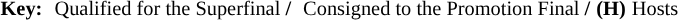<table style="font-size: 85%;">
<tr>
<td height=5></td>
</tr>
<tr>
<td><strong>Key:</strong></td>
<td></td>
<td>Qualified for the Superfinal <strong>/</strong></td>
<td></td>
<td>Consigned to the Promotion Final <strong>/</strong></td>
<td style="background:"><strong>(H)</strong></td>
<td>Hosts</td>
</tr>
</table>
